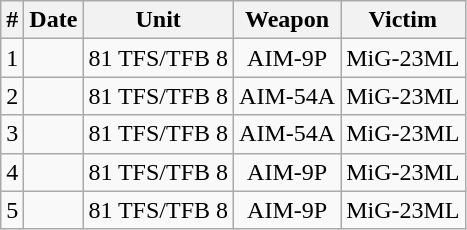<table style="text-align:center; margin-left:2em;"  class="wikitable">
<tr>
<th>#</th>
<th>Date</th>
<th>Unit</th>
<th>Weapon</th>
<th>Victim</th>
</tr>
<tr>
<td>1</td>
<td scope=row></td>
<td scope=row>81 TFS/TFB 8</td>
<td scope=row>AIM-9P</td>
<td scope=row>MiG-23ML</td>
</tr>
<tr>
<td>2</td>
<td scope=row></td>
<td scope=row>81 TFS/TFB 8</td>
<td scope=row>AIM-54A</td>
<td scope=row>MiG-23ML</td>
</tr>
<tr>
<td>3</td>
<td scope=row></td>
<td scope=row>81 TFS/TFB 8</td>
<td scope=row>AIM-54A</td>
<td scope=row>MiG-23ML</td>
</tr>
<tr>
<td>4</td>
<td scope=row></td>
<td scope=row>81 TFS/TFB 8</td>
<td scope=row>AIM-9P</td>
<td scope=row>MiG-23ML</td>
</tr>
<tr>
<td>5</td>
<td scope=row></td>
<td scope=row>81 TFS/TFB 8</td>
<td scope=row>AIM-9P</td>
<td scope=row>MiG-23ML</td>
</tr>
</table>
